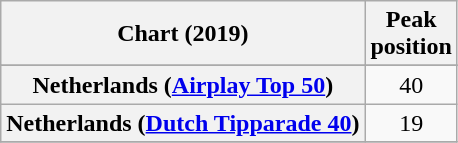<table class="wikitable plainrowheaders sortable">
<tr>
<th>Chart (2019)</th>
<th>Peak<br>position</th>
</tr>
<tr>
</tr>
<tr>
<th scope="row">Netherlands (<a href='#'>Airplay Top 50</a>)</th>
<td align=center>40</td>
</tr>
<tr>
<th scope="row">Netherlands (<a href='#'>Dutch Tipparade 40</a>)</th>
<td align=center>19</td>
</tr>
<tr>
</tr>
</table>
